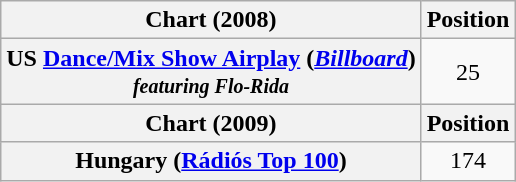<table class="wikitable plainrowheaders">
<tr>
<th scope="col">Chart (2008)</th>
<th scope="col">Position</th>
</tr>
<tr>
<th scope="row">US <a href='#'>Dance/Mix Show Airplay</a> (<em><a href='#'>Billboard</a></em>)<br><small><em>featuring Flo-Rida</em></small></th>
<td style="text-align:center;">25</td>
</tr>
<tr>
<th scope="col">Chart (2009)</th>
<th scope="col">Position</th>
</tr>
<tr>
<th scope="row">Hungary (<a href='#'>Rádiós Top 100</a>)</th>
<td style="text-align:center;">174</td>
</tr>
</table>
